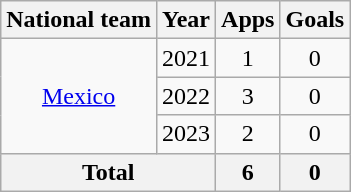<table class="wikitable" style="text-align: center;">
<tr>
<th>National team</th>
<th>Year</th>
<th>Apps</th>
<th>Goals</th>
</tr>
<tr>
<td rowspan="3" valign="center"><a href='#'>Mexico</a></td>
<td>2021</td>
<td>1</td>
<td>0</td>
</tr>
<tr>
<td>2022</td>
<td>3</td>
<td>0</td>
</tr>
<tr>
<td>2023</td>
<td>2</td>
<td>0</td>
</tr>
<tr>
<th colspan="2">Total</th>
<th>6</th>
<th>0</th>
</tr>
</table>
